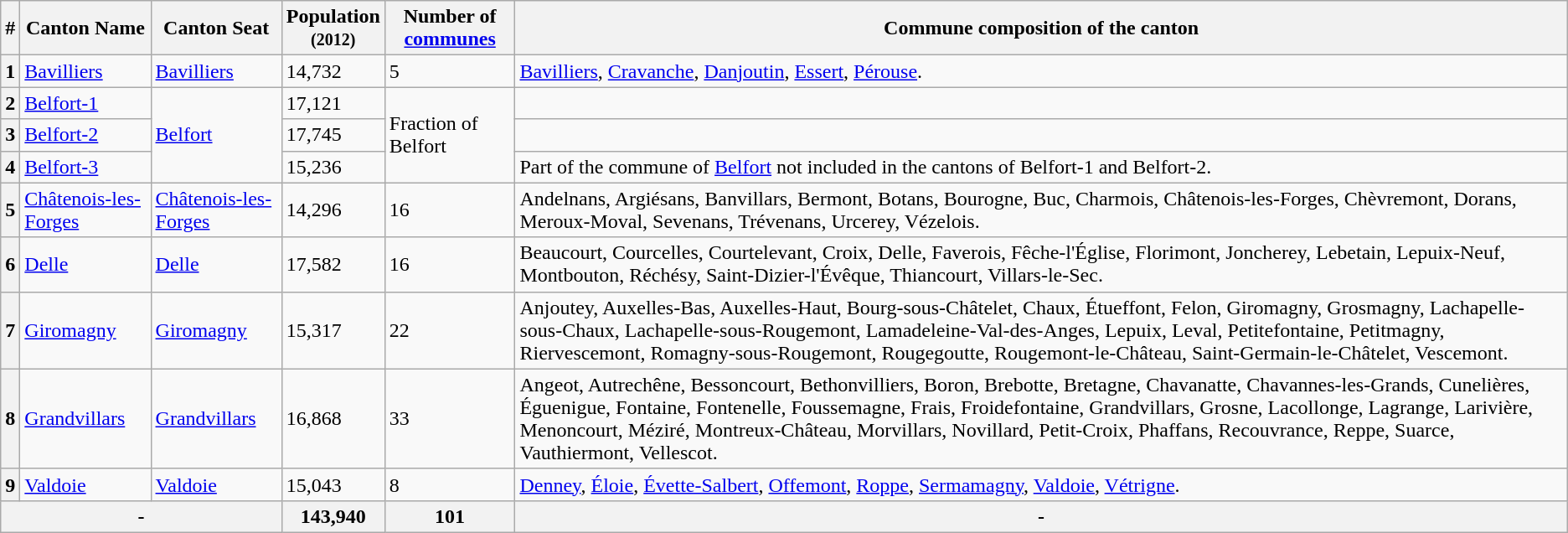<table class="wikitable">
<tr>
<th>#</th>
<th>Canton Name</th>
<th>Canton Seat</th>
<th>Population<br><small>(2012)</small></th>
<th>Number of <a href='#'>communes</a></th>
<th>Commune composition of the canton</th>
</tr>
<tr>
<th>1</th>
<td><a href='#'>Bavilliers</a></td>
<td><a href='#'>Bavilliers</a></td>
<td>14,732</td>
<td>5</td>
<td><a href='#'>Bavilliers</a>, <a href='#'>Cravanche</a>, <a href='#'>Danjoutin</a>, <a href='#'>Essert</a>, <a href='#'>Pérouse</a>.</td>
</tr>
<tr>
<th>2</th>
<td><a href='#'>Belfort-1</a></td>
<td rowspan="3"><a href='#'>Belfort</a></td>
<td>17,121</td>
<td rowspan="3">Fraction of Belfort</td>
<td></td>
</tr>
<tr>
<th>3</th>
<td><a href='#'>Belfort-2</a></td>
<td>17,745</td>
<td></td>
</tr>
<tr>
<th>4</th>
<td><a href='#'>Belfort-3</a></td>
<td>15,236</td>
<td>Part of the commune of <a href='#'>Belfort</a> not included in the cantons of Belfort-1 and Belfort-2.</td>
</tr>
<tr>
<th>5</th>
<td><a href='#'>Châtenois-les-Forges</a></td>
<td><a href='#'>Châtenois-les-Forges</a></td>
<td>14,296</td>
<td>16</td>
<td>Andelnans, Argiésans, Banvillars, Bermont, Botans, Bourogne, Buc, Charmois, Châtenois-les-Forges, Chèvremont, Dorans, Meroux-Moval, Sevenans, Trévenans, Urcerey, Vézelois.</td>
</tr>
<tr>
<th>6</th>
<td><a href='#'>Delle</a></td>
<td><a href='#'>Delle</a></td>
<td>17,582</td>
<td>16</td>
<td>Beaucourt, Courcelles, Courtelevant, Croix, Delle, Faverois, Fêche-l'Église, Florimont, Joncherey, Lebetain, Lepuix-Neuf, Montbouton, Réchésy, Saint-Dizier-l'Évêque, Thiancourt, Villars-le-Sec.</td>
</tr>
<tr>
<th>7</th>
<td><a href='#'>Giromagny</a></td>
<td><a href='#'>Giromagny</a></td>
<td>15,317</td>
<td>22</td>
<td>Anjoutey, Auxelles-Bas, Auxelles-Haut, Bourg-sous-Châtelet, Chaux, Étueffont, Felon, Giromagny, Grosmagny, Lachapelle-sous-Chaux, Lachapelle-sous-Rougemont, Lamadeleine-Val-des-Anges, Lepuix, Leval, Petitefontaine, Petitmagny, Riervescemont, Romagny-sous-Rougemont, Rougegoutte, Rougemont-le-Château, Saint-Germain-le-Châtelet, Vescemont.</td>
</tr>
<tr>
<th>8</th>
<td><a href='#'>Grandvillars</a></td>
<td><a href='#'>Grandvillars</a></td>
<td>16,868</td>
<td>33</td>
<td>Angeot, Autrechêne, Bessoncourt, Bethonvilliers, Boron, Brebotte, Bretagne, Chavanatte, Chavannes-les-Grands, Cunelières, Éguenigue, Fontaine, Fontenelle, Foussemagne, Frais, Froidefontaine, Grandvillars, Grosne, Lacollonge, Lagrange, Larivière, Menoncourt, Méziré, Montreux-Château, Morvillars, Novillard, Petit-Croix, Phaffans, Recouvrance, Reppe, Suarce, Vauthiermont, Vellescot.</td>
</tr>
<tr>
<th>9</th>
<td><a href='#'>Valdoie</a></td>
<td><a href='#'>Valdoie</a></td>
<td>15,043</td>
<td>8</td>
<td><a href='#'>Denney</a>, <a href='#'>Éloie</a>, <a href='#'>Évette-Salbert</a>, <a href='#'>Offemont</a>, <a href='#'>Roppe</a>, <a href='#'>Sermamagny</a>, <a href='#'>Valdoie</a>, <a href='#'>Vétrigne</a>.</td>
</tr>
<tr>
<th colspan="3">-</th>
<th>143,940</th>
<th>101</th>
<th>-</th>
</tr>
</table>
